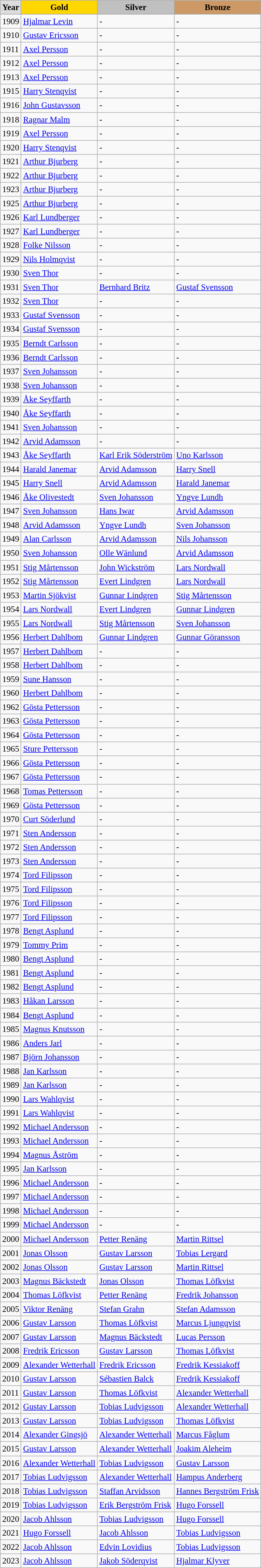<table class="wikitable sortable alternance" style="font-size:95%">
<tr style="text-align:center; background:#e4e4e4; font-weight:bold;">
<td style="background:#ddd; ">Year</td>
<td style="background:gold; ">Gold</td>
<td style="background:silver; ">Silver</td>
<td style="background:#c96; ">Bronze</td>
</tr>
<tr bgcolor="#EFEFEF">
</tr>
<tr>
<td>1909</td>
<td><a href='#'>Hjalmar Levin</a></td>
<td>-</td>
<td>-</td>
</tr>
<tr>
<td>1910</td>
<td><a href='#'>Gustav Ericsson</a></td>
<td>-</td>
<td>-</td>
</tr>
<tr>
<td>1911</td>
<td><a href='#'>Axel Persson</a></td>
<td>-</td>
<td>-</td>
</tr>
<tr>
<td>1912</td>
<td><a href='#'>Axel Persson</a></td>
<td>-</td>
<td>-</td>
</tr>
<tr>
<td>1913</td>
<td><a href='#'>Axel Persson</a></td>
<td>-</td>
<td>-</td>
</tr>
<tr>
<td>1915</td>
<td><a href='#'>Harry Stenqvist</a></td>
<td>-</td>
<td>-</td>
</tr>
<tr>
<td>1916</td>
<td><a href='#'>John Gustavsson</a></td>
<td>-</td>
<td>-</td>
</tr>
<tr>
<td>1918</td>
<td><a href='#'>Ragnar Malm</a></td>
<td>-</td>
<td>-</td>
</tr>
<tr>
<td>1919</td>
<td><a href='#'>Axel Persson</a></td>
<td>-</td>
<td>-</td>
</tr>
<tr>
<td>1920</td>
<td><a href='#'>Harry Stenqvist</a></td>
<td>-</td>
<td>-</td>
</tr>
<tr>
<td>1921</td>
<td><a href='#'>Arthur Bjurberg</a></td>
<td>-</td>
<td>-</td>
</tr>
<tr>
<td>1922</td>
<td><a href='#'>Arthur Bjurberg</a></td>
<td>-</td>
<td>-</td>
</tr>
<tr>
<td>1923</td>
<td><a href='#'>Arthur Bjurberg</a></td>
<td>-</td>
<td>-</td>
</tr>
<tr>
<td>1925</td>
<td><a href='#'>Arthur Bjurberg</a></td>
<td>-</td>
<td>-</td>
</tr>
<tr>
<td>1926</td>
<td><a href='#'>Karl Lundberger</a></td>
<td>-</td>
<td>-</td>
</tr>
<tr>
<td>1927</td>
<td><a href='#'>Karl Lundberger</a></td>
<td>-</td>
<td>-</td>
</tr>
<tr>
<td>1928</td>
<td><a href='#'>Folke Nilsson</a></td>
<td>-</td>
<td>-</td>
</tr>
<tr>
<td>1929</td>
<td><a href='#'>Nils Holmqvist</a></td>
<td>-</td>
<td>-</td>
</tr>
<tr>
<td>1930</td>
<td><a href='#'>Sven Thor</a></td>
<td>-</td>
<td>-</td>
</tr>
<tr>
<td>1931</td>
<td><a href='#'>Sven Thor</a></td>
<td><a href='#'>Bernhard Britz</a></td>
<td><a href='#'>Gustaf Svensson</a></td>
</tr>
<tr>
<td>1932</td>
<td><a href='#'>Sven Thor</a></td>
<td>-</td>
<td>-</td>
</tr>
<tr>
<td>1933</td>
<td><a href='#'>Gustaf Svensson</a></td>
<td>-</td>
<td>-</td>
</tr>
<tr>
<td>1934</td>
<td><a href='#'>Gustaf Svensson</a></td>
<td>-</td>
<td>-</td>
</tr>
<tr>
<td>1935</td>
<td><a href='#'>Berndt Carlsson</a></td>
<td>-</td>
<td>-</td>
</tr>
<tr>
<td>1936</td>
<td><a href='#'>Berndt Carlsson</a></td>
<td>-</td>
<td>-</td>
</tr>
<tr>
<td>1937</td>
<td><a href='#'>Sven Johansson</a></td>
<td>-</td>
<td>-</td>
</tr>
<tr>
<td>1938</td>
<td><a href='#'>Sven Johansson</a></td>
<td>-</td>
<td>-</td>
</tr>
<tr>
<td>1939</td>
<td><a href='#'>Åke Seyffarth</a></td>
<td>-</td>
<td>-</td>
</tr>
<tr>
<td>1940</td>
<td><a href='#'>Åke Seyffarth</a></td>
<td>-</td>
<td>-</td>
</tr>
<tr>
<td>1941</td>
<td><a href='#'>Sven Johansson</a></td>
<td>-</td>
<td>-</td>
</tr>
<tr>
<td>1942</td>
<td><a href='#'>Arvid Adamsson</a></td>
<td>-</td>
<td>-</td>
</tr>
<tr>
<td>1943</td>
<td><a href='#'>Åke Seyffarth</a></td>
<td><a href='#'>Karl Erik Söderström</a></td>
<td><a href='#'>Uno Karlsson</a></td>
</tr>
<tr>
<td>1944</td>
<td><a href='#'>Harald Janemar</a></td>
<td><a href='#'>Arvid Adamsson</a></td>
<td><a href='#'>Harry Snell</a></td>
</tr>
<tr>
<td>1945</td>
<td><a href='#'>Harry Snell</a></td>
<td><a href='#'>Arvid Adamsson</a></td>
<td><a href='#'>Harald Janemar</a></td>
</tr>
<tr>
<td>1946</td>
<td><a href='#'>Åke Olivestedt</a></td>
<td><a href='#'>Sven Johansson</a></td>
<td><a href='#'>Yngve Lundh</a></td>
</tr>
<tr>
<td>1947</td>
<td><a href='#'>Sven Johansson</a></td>
<td><a href='#'>Hans Iwar</a></td>
<td><a href='#'>Arvid Adamsson</a></td>
</tr>
<tr>
<td>1948</td>
<td><a href='#'>Arvid Adamsson</a></td>
<td><a href='#'>Yngve Lundh</a></td>
<td><a href='#'>Sven Johansson</a></td>
</tr>
<tr>
<td>1949</td>
<td><a href='#'>Alan Carlsson</a></td>
<td><a href='#'>Arvid Adamsson</a></td>
<td><a href='#'>Nils Johansson</a></td>
</tr>
<tr>
<td>1950</td>
<td><a href='#'>Sven Johansson</a></td>
<td><a href='#'>Olle Wänlund</a></td>
<td><a href='#'>Arvid Adamsson</a></td>
</tr>
<tr>
<td>1951</td>
<td><a href='#'>Stig Mårtensson</a></td>
<td><a href='#'>John Wickström</a></td>
<td><a href='#'>Lars Nordwall</a></td>
</tr>
<tr>
<td>1952</td>
<td><a href='#'>Stig Mårtensson</a></td>
<td><a href='#'>Evert Lindgren</a></td>
<td><a href='#'>Lars Nordwall</a></td>
</tr>
<tr>
<td>1953</td>
<td><a href='#'>Martin Sjökvist</a></td>
<td><a href='#'>Gunnar Lindgren</a></td>
<td><a href='#'>Stig Mårtensson</a></td>
</tr>
<tr>
<td>1954</td>
<td><a href='#'>Lars Nordwall</a></td>
<td><a href='#'>Evert Lindgren</a></td>
<td><a href='#'>Gunnar Lindgren</a></td>
</tr>
<tr>
<td>1955</td>
<td><a href='#'>Lars Nordwall</a></td>
<td><a href='#'>Stig Mårtensson</a></td>
<td><a href='#'>Sven Johansson</a></td>
</tr>
<tr>
<td>1956</td>
<td><a href='#'>Herbert Dahlbom</a></td>
<td><a href='#'>Gunnar Lindgren</a></td>
<td><a href='#'>Gunnar Göransson</a></td>
</tr>
<tr>
<td>1957</td>
<td><a href='#'>Herbert Dahlbom</a></td>
<td>-</td>
<td>-</td>
</tr>
<tr>
<td>1958</td>
<td><a href='#'>Herbert Dahlbom</a></td>
<td>-</td>
<td>-</td>
</tr>
<tr>
<td>1959</td>
<td><a href='#'>Sune Hansson</a></td>
<td>-</td>
<td>-</td>
</tr>
<tr>
<td>1960</td>
<td><a href='#'>Herbert Dahlbom</a></td>
<td>-</td>
<td>-</td>
</tr>
<tr>
<td>1962</td>
<td><a href='#'>Gösta Pettersson</a></td>
<td>-</td>
<td>-</td>
</tr>
<tr>
<td>1963</td>
<td><a href='#'>Gösta Pettersson</a></td>
<td>-</td>
<td>-</td>
</tr>
<tr>
<td>1964</td>
<td><a href='#'>Gösta Pettersson</a></td>
<td>-</td>
<td>-</td>
</tr>
<tr>
<td>1965</td>
<td><a href='#'>Sture Pettersson</a></td>
<td>-</td>
<td>-</td>
</tr>
<tr>
<td>1966</td>
<td><a href='#'>Gösta Pettersson</a></td>
<td>-</td>
<td>-</td>
</tr>
<tr>
<td>1967</td>
<td><a href='#'>Gösta Pettersson</a></td>
<td>-</td>
<td>-</td>
</tr>
<tr>
<td>1968</td>
<td><a href='#'>Tomas Pettersson</a></td>
<td>-</td>
<td>-</td>
</tr>
<tr>
<td>1969</td>
<td><a href='#'>Gösta Pettersson</a></td>
<td>-</td>
<td>-</td>
</tr>
<tr>
<td>1970</td>
<td><a href='#'>Curt Söderlund</a></td>
<td>-</td>
<td>-</td>
</tr>
<tr>
<td>1971</td>
<td><a href='#'>Sten Andersson</a></td>
<td>-</td>
<td>-</td>
</tr>
<tr>
<td>1972</td>
<td><a href='#'>Sten Andersson</a></td>
<td>-</td>
<td>-</td>
</tr>
<tr>
<td>1973</td>
<td><a href='#'>Sten Andersson</a></td>
<td>-</td>
<td>-</td>
</tr>
<tr>
<td>1974</td>
<td><a href='#'>Tord Filipsson</a></td>
<td>-</td>
<td>-</td>
</tr>
<tr>
<td>1975</td>
<td><a href='#'>Tord Filipsson</a></td>
<td>-</td>
<td>-</td>
</tr>
<tr>
<td>1976</td>
<td><a href='#'>Tord Filipsson</a></td>
<td>-</td>
<td>-</td>
</tr>
<tr>
<td>1977</td>
<td><a href='#'>Tord Filipsson</a></td>
<td>-</td>
<td>-</td>
</tr>
<tr>
<td>1978</td>
<td><a href='#'>Bengt Asplund</a></td>
<td>-</td>
<td>-</td>
</tr>
<tr>
<td>1979</td>
<td><a href='#'>Tommy Prim</a></td>
<td>-</td>
<td>-</td>
</tr>
<tr>
<td>1980</td>
<td><a href='#'>Bengt Asplund</a></td>
<td>-</td>
<td>-</td>
</tr>
<tr>
<td>1981</td>
<td><a href='#'>Bengt Asplund</a></td>
<td>-</td>
<td>-</td>
</tr>
<tr>
<td>1982</td>
<td><a href='#'>Bengt Asplund</a></td>
<td>-</td>
<td>-</td>
</tr>
<tr>
<td>1983</td>
<td><a href='#'>Håkan Larsson</a></td>
<td>-</td>
<td>-</td>
</tr>
<tr>
<td>1984</td>
<td><a href='#'>Bengt Asplund</a></td>
<td>-</td>
<td>-</td>
</tr>
<tr>
<td>1985</td>
<td><a href='#'>Magnus Knutsson</a></td>
<td>-</td>
<td>-</td>
</tr>
<tr>
<td>1986</td>
<td><a href='#'>Anders Jarl</a></td>
<td>-</td>
<td>-</td>
</tr>
<tr>
<td>1987</td>
<td><a href='#'>Björn Johansson</a></td>
<td>-</td>
<td>-</td>
</tr>
<tr>
<td>1988</td>
<td><a href='#'>Jan Karlsson</a></td>
<td>-</td>
<td>-</td>
</tr>
<tr>
<td>1989</td>
<td><a href='#'>Jan Karlsson</a></td>
<td>-</td>
<td>-</td>
</tr>
<tr>
<td>1990</td>
<td><a href='#'>Lars Wahlqvist</a></td>
<td>-</td>
<td>-</td>
</tr>
<tr>
<td>1991</td>
<td><a href='#'>Lars Wahlqvist</a></td>
<td>-</td>
<td>-</td>
</tr>
<tr>
<td>1992</td>
<td><a href='#'>Michael Andersson</a></td>
<td>-</td>
<td>-</td>
</tr>
<tr>
<td>1993</td>
<td><a href='#'>Michael Andersson</a></td>
<td>-</td>
<td>-</td>
</tr>
<tr>
<td>1994</td>
<td><a href='#'>Magnus Åström</a></td>
<td>-</td>
<td>-</td>
</tr>
<tr>
<td>1995</td>
<td><a href='#'>Jan Karlsson</a></td>
<td>-</td>
<td>-</td>
</tr>
<tr>
<td>1996</td>
<td><a href='#'>Michael Andersson</a></td>
<td>-</td>
<td>-</td>
</tr>
<tr>
<td>1997</td>
<td><a href='#'>Michael Andersson</a></td>
<td>-</td>
<td>-</td>
</tr>
<tr>
<td>1998</td>
<td><a href='#'>Michael Andersson</a></td>
<td>-</td>
<td>-</td>
</tr>
<tr>
<td>1999</td>
<td><a href='#'>Michael Andersson</a></td>
<td>-</td>
<td>-</td>
</tr>
<tr>
<td>2000</td>
<td><a href='#'>Michael Andersson</a></td>
<td><a href='#'>Petter Renäng</a></td>
<td><a href='#'>Martin Rittsel</a></td>
</tr>
<tr>
<td>2001</td>
<td><a href='#'>Jonas Olsson</a></td>
<td><a href='#'>Gustav Larsson</a></td>
<td><a href='#'>Tobias Lergard</a></td>
</tr>
<tr>
<td>2002</td>
<td><a href='#'>Jonas Olsson</a></td>
<td><a href='#'>Gustav Larsson</a></td>
<td><a href='#'>Martin Rittsel</a></td>
</tr>
<tr>
<td>2003</td>
<td><a href='#'>Magnus Bäckstedt</a></td>
<td><a href='#'>Jonas Olsson</a></td>
<td><a href='#'>Thomas Löfkvist</a></td>
</tr>
<tr>
<td>2004</td>
<td><a href='#'>Thomas Löfkvist</a></td>
<td><a href='#'>Petter Renäng</a></td>
<td><a href='#'>Fredrik Johansson</a></td>
</tr>
<tr>
<td>2005</td>
<td><a href='#'>Viktor Renäng</a></td>
<td><a href='#'>Stefan Grahn</a></td>
<td><a href='#'>Stefan Adamsson</a></td>
</tr>
<tr>
<td>2006</td>
<td><a href='#'>Gustav Larsson</a></td>
<td><a href='#'>Thomas Löfkvist</a></td>
<td><a href='#'>Marcus Ljungqvist</a></td>
</tr>
<tr>
<td>2007</td>
<td><a href='#'>Gustav Larsson</a></td>
<td><a href='#'>Magnus Bäckstedt</a></td>
<td><a href='#'>Lucas Persson</a></td>
</tr>
<tr>
<td>2008</td>
<td><a href='#'>Fredrik Ericsson</a></td>
<td><a href='#'>Gustav Larsson</a></td>
<td><a href='#'>Thomas Löfkvist</a></td>
</tr>
<tr>
<td>2009</td>
<td><a href='#'>Alexander Wetterhall</a></td>
<td><a href='#'>Fredrik Ericsson</a></td>
<td><a href='#'>Fredrik Kessiakoff</a></td>
</tr>
<tr>
<td>2010</td>
<td><a href='#'>Gustav Larsson</a></td>
<td><a href='#'>Sébastien Balck</a></td>
<td><a href='#'>Fredrik Kessiakoff</a></td>
</tr>
<tr>
<td>2011</td>
<td><a href='#'>Gustav Larsson</a></td>
<td><a href='#'>Thomas Löfkvist</a></td>
<td><a href='#'>Alexander Wetterhall</a></td>
</tr>
<tr>
<td>2012</td>
<td><a href='#'>Gustav Larsson</a></td>
<td><a href='#'>Tobias Ludvigsson</a></td>
<td><a href='#'>Alexander Wetterhall</a></td>
</tr>
<tr>
<td>2013</td>
<td><a href='#'>Gustav Larsson</a></td>
<td><a href='#'>Tobias Ludvigsson</a></td>
<td><a href='#'>Thomas Löfkvist</a></td>
</tr>
<tr>
<td>2014</td>
<td><a href='#'>Alexander Gingsjö</a></td>
<td><a href='#'>Alexander Wetterhall</a></td>
<td><a href='#'>Marcus Fåglum</a></td>
</tr>
<tr>
<td>2015</td>
<td><a href='#'>Gustav Larsson</a></td>
<td><a href='#'>Alexander Wetterhall</a></td>
<td><a href='#'>Joakim Aleheim</a></td>
</tr>
<tr>
<td>2016</td>
<td><a href='#'>Alexander Wetterhall</a></td>
<td><a href='#'>Tobias Ludvigsson</a></td>
<td><a href='#'>Gustav Larsson</a></td>
</tr>
<tr>
<td>2017</td>
<td><a href='#'>Tobias Ludvigsson</a></td>
<td><a href='#'>Alexander Wetterhall</a></td>
<td><a href='#'>Hampus Anderberg</a></td>
</tr>
<tr>
<td>2018</td>
<td><a href='#'>Tobias Ludvigsson</a></td>
<td><a href='#'>Staffan Arvidsson</a></td>
<td><a href='#'>Hannes Bergström Frisk</a></td>
</tr>
<tr>
<td>2019</td>
<td><a href='#'>Tobias Ludvigsson</a></td>
<td><a href='#'>Erik Bergström Frisk</a></td>
<td><a href='#'>Hugo Forssell</a></td>
</tr>
<tr>
<td>2020</td>
<td><a href='#'>Jacob Ahlsson</a></td>
<td><a href='#'>Tobias Ludvigsson</a></td>
<td><a href='#'>Hugo Forssell</a></td>
</tr>
<tr>
<td>2021</td>
<td><a href='#'>Hugo Forssell</a></td>
<td><a href='#'>Jacob Ahlsson</a></td>
<td><a href='#'>Tobias Ludvigsson</a></td>
</tr>
<tr>
<td>2022</td>
<td><a href='#'>Jacob Ahlsson</a></td>
<td><a href='#'>Edvin Lovidius</a></td>
<td><a href='#'>Tobias Ludvigsson</a></td>
</tr>
<tr>
<td>2023</td>
<td><a href='#'>Jacob Ahlsson</a></td>
<td><a href='#'>Jakob Söderqvist</a></td>
<td><a href='#'>Hjalmar Klyver</a></td>
</tr>
</table>
